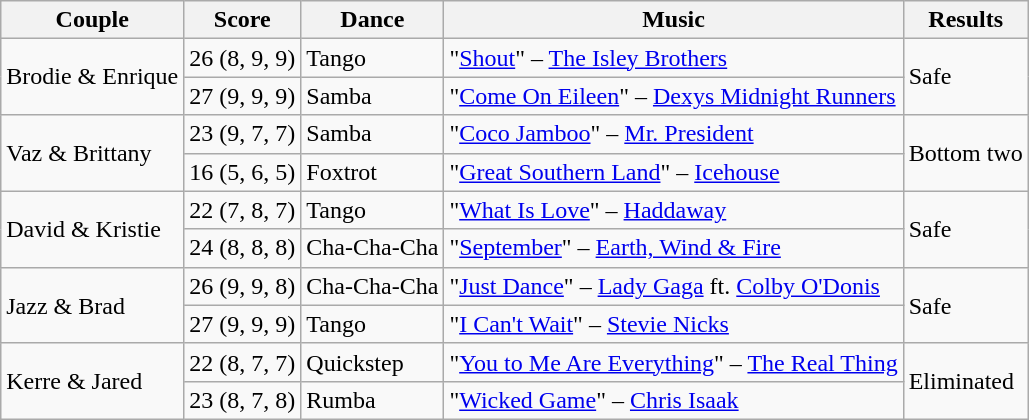<table class="wikitable sortable">
<tr>
<th rowspan="1">Couple</th>
<th rowspan="1">Score</th>
<th rowspan="1">Dance</th>
<th rowspan="1">Music</th>
<th rowspan="1">Results</th>
</tr>
<tr>
<td rowspan=2>Brodie & Enrique<br></td>
<td>26 (8, 9, 9)</td>
<td>Tango</td>
<td>"<a href='#'>Shout</a>" – <a href='#'>The Isley Brothers</a></td>
<td rowspan=2>Safe</td>
</tr>
<tr>
<td>27 (9, 9, 9)</td>
<td>Samba</td>
<td>"<a href='#'>Come On Eileen</a>" – <a href='#'>Dexys Midnight Runners</a></td>
</tr>
<tr>
<td rowspan=2>Vaz & Brittany<br></td>
<td>23 (9, 7, 7)</td>
<td>Samba</td>
<td>"<a href='#'>Coco Jamboo</a>" – <a href='#'>Mr. President</a></td>
<td rowspan=2>Bottom two</td>
</tr>
<tr>
<td>16 (5, 6, 5)</td>
<td>Foxtrot</td>
<td>"<a href='#'>Great Southern Land</a>" – <a href='#'>Icehouse</a></td>
</tr>
<tr>
<td rowspan=2>David & Kristie<br></td>
<td>22 (7, 8, 7)</td>
<td>Tango</td>
<td>"<a href='#'>What Is Love</a>" – <a href='#'>Haddaway</a></td>
<td rowspan=2>Safe</td>
</tr>
<tr>
<td>24 (8, 8, 8)</td>
<td>Cha-Cha-Cha</td>
<td>"<a href='#'>September</a>" – <a href='#'>Earth, Wind & Fire</a></td>
</tr>
<tr>
<td rowspan=2>Jazz & Brad<br></td>
<td>26 (9, 9, 8)</td>
<td>Cha-Cha-Cha</td>
<td>"<a href='#'>Just Dance</a>" – <a href='#'>Lady Gaga</a> ft. <a href='#'>Colby O'Donis</a></td>
<td rowspan=2>Safe</td>
</tr>
<tr>
<td>27 (9, 9, 9)</td>
<td>Tango</td>
<td>"<a href='#'>I Can't Wait</a>" – <a href='#'>Stevie Nicks</a></td>
</tr>
<tr>
<td rowspan=2>Kerre & Jared<br></td>
<td>22 (8, 7, 7)</td>
<td>Quickstep</td>
<td>"<a href='#'>You to Me Are Everything</a>" – <a href='#'>The Real Thing</a></td>
<td rowspan=2>Eliminated</td>
</tr>
<tr>
<td>23 (8, 7, 8)</td>
<td>Rumba</td>
<td>"<a href='#'>Wicked Game</a>" – <a href='#'>Chris Isaak</a></td>
</tr>
</table>
